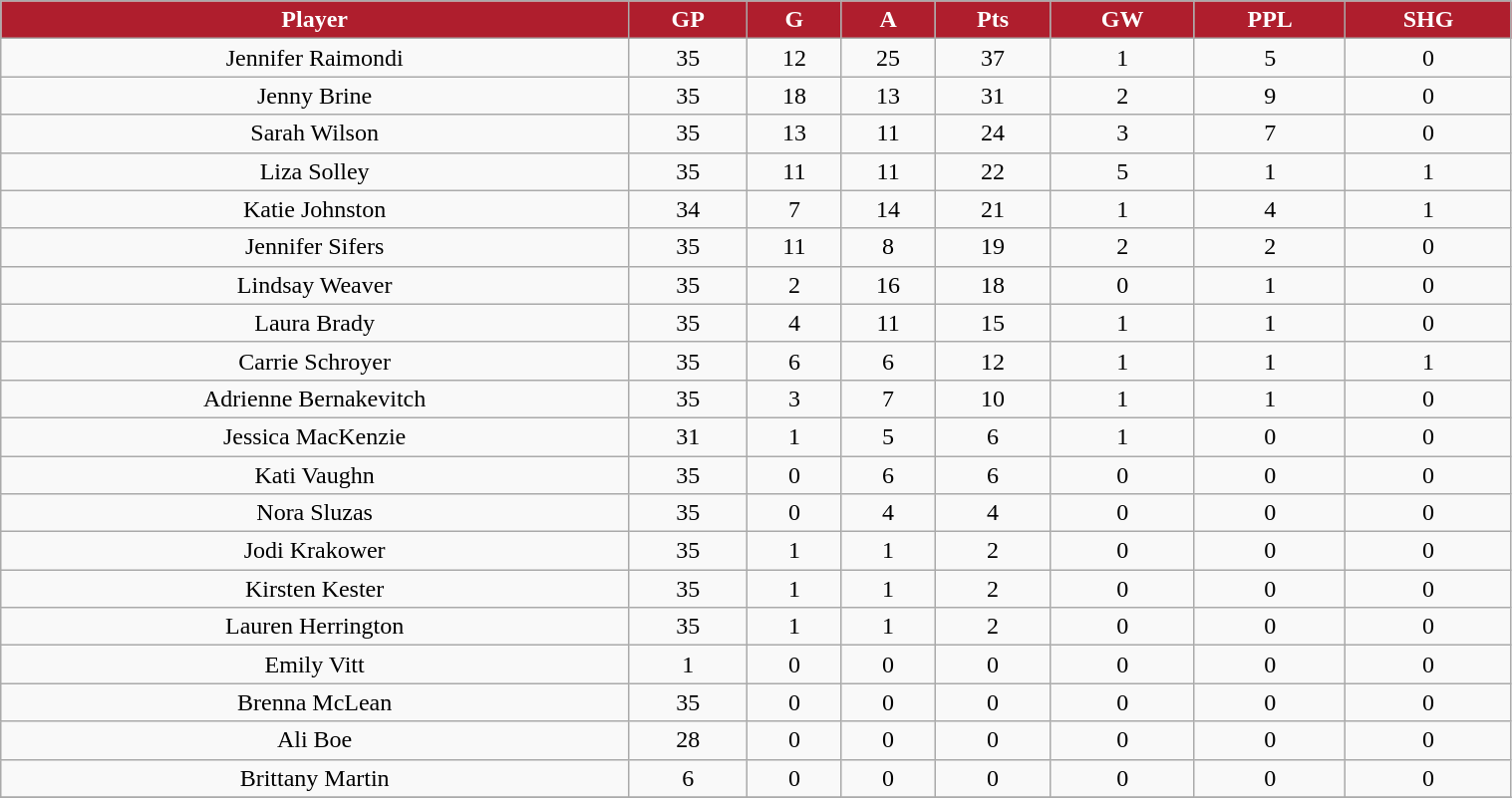<table class="wikitable" width="80%">
<tr align="center"  style=" background:#AF1E2D;color:#FFFFFF;">
<td><strong>Player</strong></td>
<td><strong>GP</strong></td>
<td><strong>G</strong></td>
<td><strong>A</strong></td>
<td><strong>Pts</strong></td>
<td><strong>GW</strong></td>
<td><strong>PPL</strong></td>
<td><strong>SHG</strong></td>
</tr>
<tr align="center" bgcolor="">
<td>Jennifer Raimondi</td>
<td>35</td>
<td>12</td>
<td>25</td>
<td>37</td>
<td>1</td>
<td>5</td>
<td>0</td>
</tr>
<tr align="center" bgcolor="">
<td>Jenny Brine</td>
<td>35</td>
<td>18</td>
<td>13</td>
<td>31</td>
<td>2</td>
<td>9</td>
<td>0</td>
</tr>
<tr align="center" bgcolor="">
<td>Sarah Wilson</td>
<td>35</td>
<td>13</td>
<td>11</td>
<td>24</td>
<td>3</td>
<td>7</td>
<td>0</td>
</tr>
<tr align="center" bgcolor="">
<td>Liza Solley</td>
<td>35</td>
<td>11</td>
<td>11</td>
<td>22</td>
<td>5</td>
<td>1</td>
<td>1</td>
</tr>
<tr align="center" bgcolor="">
<td>Katie Johnston</td>
<td>34</td>
<td>7</td>
<td>14</td>
<td>21</td>
<td>1</td>
<td>4</td>
<td>1</td>
</tr>
<tr align="center" bgcolor="">
<td>Jennifer Sifers</td>
<td>35</td>
<td>11</td>
<td>8</td>
<td>19</td>
<td>2</td>
<td>2</td>
<td>0</td>
</tr>
<tr align="center" bgcolor="">
<td>Lindsay Weaver</td>
<td>35</td>
<td>2</td>
<td>16</td>
<td>18</td>
<td>0</td>
<td>1</td>
<td>0</td>
</tr>
<tr align="center" bgcolor="">
<td>Laura Brady</td>
<td>35</td>
<td>4</td>
<td>11</td>
<td>15</td>
<td>1</td>
<td>1</td>
<td>0</td>
</tr>
<tr align="center" bgcolor="">
<td>Carrie Schroyer</td>
<td>35</td>
<td>6</td>
<td>6</td>
<td>12</td>
<td>1</td>
<td>1</td>
<td>1</td>
</tr>
<tr align="center" bgcolor="">
<td>Adrienne Bernakevitch</td>
<td>35</td>
<td>3</td>
<td>7</td>
<td>10</td>
<td>1</td>
<td>1</td>
<td>0</td>
</tr>
<tr align="center" bgcolor="">
<td>Jessica MacKenzie</td>
<td>31</td>
<td>1</td>
<td>5</td>
<td>6</td>
<td>1</td>
<td>0</td>
<td>0</td>
</tr>
<tr align="center" bgcolor="">
<td>Kati Vaughn</td>
<td>35</td>
<td>0</td>
<td>6</td>
<td>6</td>
<td>0</td>
<td>0</td>
<td>0</td>
</tr>
<tr align="center" bgcolor="">
<td>Nora Sluzas</td>
<td>35</td>
<td>0</td>
<td>4</td>
<td>4</td>
<td>0</td>
<td>0</td>
<td>0</td>
</tr>
<tr align="center" bgcolor="">
<td>Jodi Krakower</td>
<td>35</td>
<td>1</td>
<td>1</td>
<td>2</td>
<td>0</td>
<td>0</td>
<td>0</td>
</tr>
<tr align="center" bgcolor="">
<td>Kirsten Kester</td>
<td>35</td>
<td>1</td>
<td>1</td>
<td>2</td>
<td>0</td>
<td>0</td>
<td>0</td>
</tr>
<tr align="center" bgcolor="">
<td>Lauren Herrington</td>
<td>35</td>
<td>1</td>
<td>1</td>
<td>2</td>
<td>0</td>
<td>0</td>
<td>0</td>
</tr>
<tr align="center" bgcolor="">
<td>Emily Vitt</td>
<td>1</td>
<td>0</td>
<td>0</td>
<td>0</td>
<td>0</td>
<td>0</td>
<td>0</td>
</tr>
<tr align="center" bgcolor="">
<td>Brenna McLean</td>
<td>35</td>
<td>0</td>
<td>0</td>
<td>0</td>
<td>0</td>
<td>0</td>
<td>0</td>
</tr>
<tr align="center" bgcolor="">
<td>Ali Boe</td>
<td>28</td>
<td>0</td>
<td>0</td>
<td>0</td>
<td>0</td>
<td>0</td>
<td>0</td>
</tr>
<tr align="center" bgcolor="">
<td>Brittany Martin</td>
<td>6</td>
<td>0</td>
<td>0</td>
<td>0</td>
<td>0</td>
<td>0</td>
<td>0</td>
</tr>
<tr align="center" bgcolor="">
</tr>
</table>
